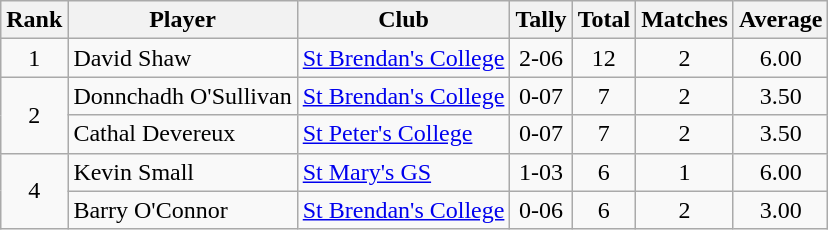<table class="wikitable">
<tr>
<th>Rank</th>
<th>Player</th>
<th>Club</th>
<th>Tally</th>
<th>Total</th>
<th>Matches</th>
<th>Average</th>
</tr>
<tr>
<td rowspan="1" style="text-align:center;">1</td>
<td>David Shaw</td>
<td><a href='#'>St Brendan's College</a></td>
<td align=center>2-06</td>
<td align=center>12</td>
<td align=center>2</td>
<td align=center>6.00</td>
</tr>
<tr>
<td rowspan="2" style="text-align:center;">2</td>
<td>Donnchadh O'Sullivan</td>
<td><a href='#'>St Brendan's College</a></td>
<td align=center>0-07</td>
<td align=center>7</td>
<td align=center>2</td>
<td align=center>3.50</td>
</tr>
<tr>
<td>Cathal Devereux</td>
<td><a href='#'>St Peter's College</a></td>
<td align=center>0-07</td>
<td align=center>7</td>
<td align=center>2</td>
<td align=center>3.50</td>
</tr>
<tr>
<td rowspan="2" style="text-align:center;">4</td>
<td>Kevin Small</td>
<td><a href='#'>St Mary's GS</a></td>
<td align=center>1-03</td>
<td align=center>6</td>
<td align=center>1</td>
<td align=center>6.00</td>
</tr>
<tr>
<td>Barry O'Connor</td>
<td><a href='#'>St Brendan's College</a></td>
<td align=center>0-06</td>
<td align=center>6</td>
<td align=center>2</td>
<td align=center>3.00</td>
</tr>
</table>
